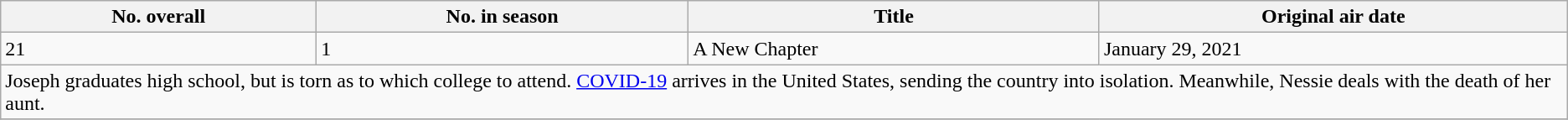<table class="wikitable">
<tr>
<th>No. overall</th>
<th>No. in season</th>
<th>Title</th>
<th>Original air date</th>
</tr>
<tr>
<td>21</td>
<td>1</td>
<td>A New Chapter</td>
<td>January 29, 2021</td>
</tr>
<tr>
<td colspan="4">Joseph graduates high school, but is torn as to which college to attend. <a href='#'>COVID-19</a> arrives in the United States, sending the country into isolation. Meanwhile, Nessie deals with the death of her aunt.</td>
</tr>
<tr>
</tr>
</table>
